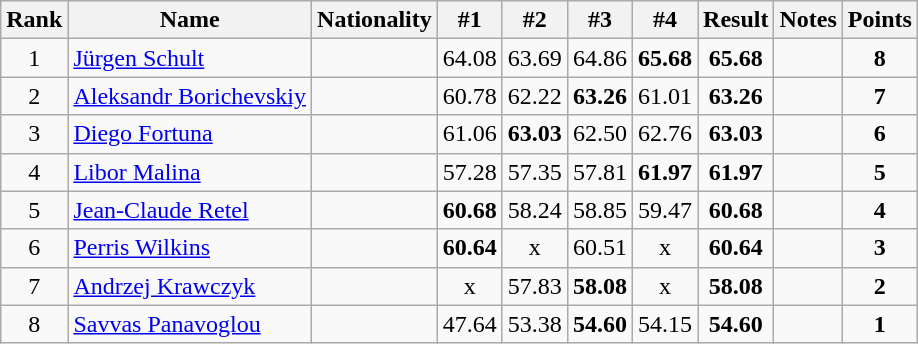<table class="wikitable sortable" style="text-align:center">
<tr>
<th>Rank</th>
<th>Name</th>
<th>Nationality</th>
<th>#1</th>
<th>#2</th>
<th>#3</th>
<th>#4</th>
<th>Result</th>
<th>Notes</th>
<th>Points</th>
</tr>
<tr>
<td>1</td>
<td align=left><a href='#'>Jürgen Schult</a></td>
<td align=left></td>
<td>64.08</td>
<td>63.69</td>
<td>64.86</td>
<td><strong>65.68</strong></td>
<td><strong>65.68</strong></td>
<td></td>
<td><strong>8</strong></td>
</tr>
<tr>
<td>2</td>
<td align=left><a href='#'>Aleksandr Borichevskiy</a></td>
<td align=left></td>
<td>60.78</td>
<td>62.22</td>
<td><strong>63.26</strong></td>
<td>61.01</td>
<td><strong>63.26</strong></td>
<td></td>
<td><strong>7</strong></td>
</tr>
<tr>
<td>3</td>
<td align=left><a href='#'>Diego Fortuna</a></td>
<td align=left></td>
<td>61.06</td>
<td><strong>63.03</strong></td>
<td>62.50</td>
<td>62.76</td>
<td><strong>63.03</strong></td>
<td></td>
<td><strong>6</strong></td>
</tr>
<tr>
<td>4</td>
<td align=left><a href='#'>Libor Malina</a></td>
<td align=left></td>
<td>57.28</td>
<td>57.35</td>
<td>57.81</td>
<td><strong>61.97</strong></td>
<td><strong>61.97</strong></td>
<td></td>
<td><strong>5</strong></td>
</tr>
<tr>
<td>5</td>
<td align=left><a href='#'>Jean-Claude Retel</a></td>
<td align=left></td>
<td><strong>60.68</strong></td>
<td>58.24</td>
<td>58.85</td>
<td>59.47</td>
<td><strong>60.68</strong></td>
<td></td>
<td><strong>4</strong></td>
</tr>
<tr>
<td>6</td>
<td align=left><a href='#'>Perris Wilkins</a></td>
<td align=left></td>
<td><strong>60.64</strong></td>
<td>x</td>
<td>60.51</td>
<td>x</td>
<td><strong>60.64</strong></td>
<td></td>
<td><strong>3</strong></td>
</tr>
<tr>
<td>7</td>
<td align=left><a href='#'>Andrzej Krawczyk</a></td>
<td align=left></td>
<td>x</td>
<td>57.83</td>
<td><strong>58.08</strong></td>
<td>x</td>
<td><strong>58.08</strong></td>
<td></td>
<td><strong>2</strong></td>
</tr>
<tr>
<td>8</td>
<td align=left><a href='#'>Savvas Panavoglou</a></td>
<td align=left></td>
<td>47.64</td>
<td>53.38</td>
<td><strong>54.60</strong></td>
<td>54.15</td>
<td><strong>54.60</strong></td>
<td></td>
<td><strong>1</strong></td>
</tr>
</table>
